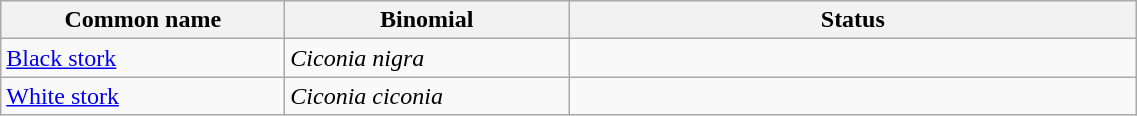<table width=60% class="wikitable">
<tr>
<th width=15%>Common name</th>
<th width=15%>Binomial</th>
<th width=30%>Status</th>
</tr>
<tr>
<td><a href='#'>Black stork</a></td>
<td><em>Ciconia nigra</em></td>
<td></td>
</tr>
<tr>
<td><a href='#'>White stork</a></td>
<td><em>Ciconia ciconia</em></td>
<td></td>
</tr>
</table>
